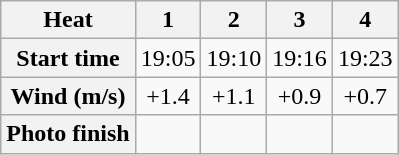<table class="wikitable" style="text-align:center">
<tr>
<th>Heat</th>
<th>1</th>
<th>2</th>
<th>3</th>
<th>4</th>
</tr>
<tr>
<th>Start time</th>
<td>19:05</td>
<td>19:10</td>
<td>19:16</td>
<td>19:23</td>
</tr>
<tr>
<th>Wind (m/s)</th>
<td>+1.4</td>
<td>+1.1</td>
<td>+0.9</td>
<td>+0.7</td>
</tr>
<tr>
<th>Photo finish</th>
<td></td>
<td></td>
<td></td>
<td></td>
</tr>
</table>
